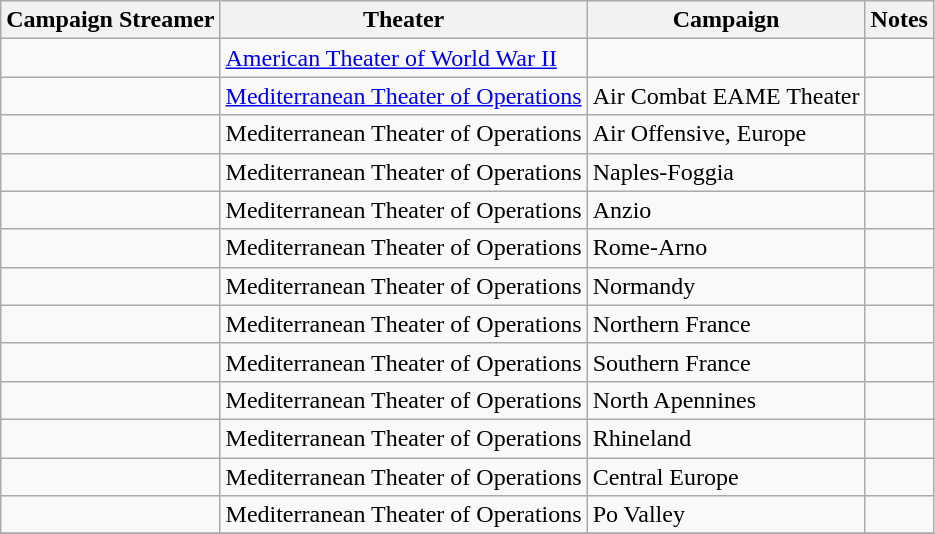<table class="wikitable">
<tr>
<th>Campaign Streamer</th>
<th>Theater</th>
<th>Campaign</th>
<th>Notes</th>
</tr>
<tr>
<td></td>
<td><a href='#'>American Theater of World War II</a></td>
<td></td>
<td></td>
</tr>
<tr>
<td></td>
<td><a href='#'>Mediterranean Theater of Operations</a></td>
<td>Air Combat EAME Theater</td>
<td></td>
</tr>
<tr>
<td></td>
<td>Mediterranean Theater of Operations</td>
<td>Air Offensive, Europe</td>
<td></td>
</tr>
<tr>
<td></td>
<td>Mediterranean Theater of Operations</td>
<td>Naples-Foggia</td>
<td></td>
</tr>
<tr>
<td></td>
<td>Mediterranean Theater of Operations</td>
<td>Anzio</td>
<td></td>
</tr>
<tr>
<td></td>
<td>Mediterranean Theater of Operations</td>
<td>Rome-Arno</td>
<td></td>
</tr>
<tr>
<td></td>
<td>Mediterranean Theater of Operations</td>
<td>Normandy</td>
<td></td>
</tr>
<tr>
<td></td>
<td>Mediterranean Theater of Operations</td>
<td>Northern France</td>
<td></td>
</tr>
<tr>
<td></td>
<td>Mediterranean Theater of Operations</td>
<td>Southern France</td>
<td></td>
</tr>
<tr>
<td></td>
<td>Mediterranean Theater of Operations</td>
<td>North Apennines</td>
<td></td>
</tr>
<tr>
<td></td>
<td>Mediterranean Theater of Operations</td>
<td>Rhineland</td>
<td></td>
</tr>
<tr>
<td></td>
<td>Mediterranean Theater of Operations</td>
<td>Central Europe</td>
<td></td>
</tr>
<tr>
<td></td>
<td>Mediterranean Theater of Operations</td>
<td>Po Valley</td>
<td></td>
</tr>
<tr>
</tr>
</table>
